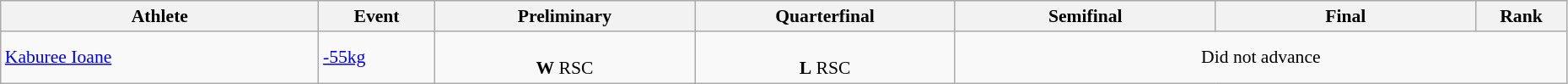<table class="wikitable" width="98%" style="text-align:left; font-size:90%">
<tr>
<th width="11%">Athlete</th>
<th width="4%">Event</th>
<th width="9%">Preliminary</th>
<th width="9%">Quarterfinal</th>
<th width="9%">Semifinal</th>
<th width="9%">Final</th>
<th width="3%">Rank</th>
</tr>
<tr>
<td><a href='#'>Kaburee Ioane</a></td>
<td><a href='#'>-55kg</a></td>
<td align=center> <br> <strong>W</strong> RSC</td>
<td align=center> <br> <strong>L</strong> RSC</td>
<td colspan=3 align=center>Did not advance</td>
</tr>
</table>
